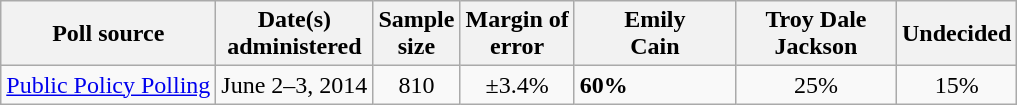<table class="wikitable">
<tr>
<th>Poll source</th>
<th>Date(s)<br>administered</th>
<th>Sample<br>size</th>
<th>Margin of<br>error</th>
<th style="width:100px;">Emily<br>Cain</th>
<th style="width:100px;">Troy Dale<br>Jackson</th>
<th>Undecided</th>
</tr>
<tr>
<td><a href='#'>Public Policy Polling</a></td>
<td align=center>June 2–3, 2014</td>
<td align=center>810</td>
<td align=center>±3.4%</td>
<td><strong>60%</strong></td>
<td align=center>25%</td>
<td align=center>15%</td>
</tr>
</table>
